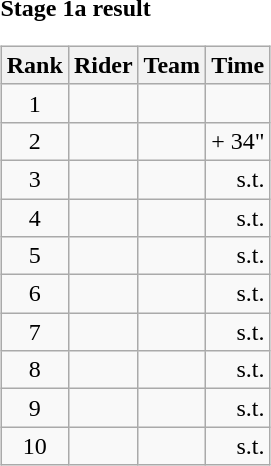<table>
<tr>
<td><strong>Stage 1a result</strong><br><table class="wikitable">
<tr>
<th scope="col">Rank</th>
<th scope="col">Rider</th>
<th scope="col">Team</th>
<th scope="col">Time</th>
</tr>
<tr>
<td style="text-align:center;">1</td>
<td></td>
<td></td>
<td style="text-align:right;"></td>
</tr>
<tr>
<td style="text-align:center;">2</td>
<td></td>
<td></td>
<td style="text-align:right;">+ 34"</td>
</tr>
<tr>
<td style="text-align:center;">3</td>
<td></td>
<td></td>
<td style="text-align:right;">s.t.</td>
</tr>
<tr>
<td style="text-align:center;">4</td>
<td></td>
<td></td>
<td style="text-align:right;">s.t.</td>
</tr>
<tr>
<td style="text-align:center;">5</td>
<td></td>
<td></td>
<td style="text-align:right;">s.t.</td>
</tr>
<tr>
<td style="text-align:center;">6</td>
<td></td>
<td></td>
<td style="text-align:right;">s.t.</td>
</tr>
<tr>
<td style="text-align:center;">7</td>
<td></td>
<td></td>
<td style="text-align:right;">s.t.</td>
</tr>
<tr>
<td style="text-align:center;">8</td>
<td></td>
<td></td>
<td style="text-align:right;">s.t.</td>
</tr>
<tr>
<td style="text-align:center;">9</td>
<td></td>
<td></td>
<td style="text-align:right;">s.t.</td>
</tr>
<tr>
<td style="text-align:center;">10</td>
<td></td>
<td></td>
<td style="text-align:right;">s.t.</td>
</tr>
</table>
</td>
</tr>
</table>
